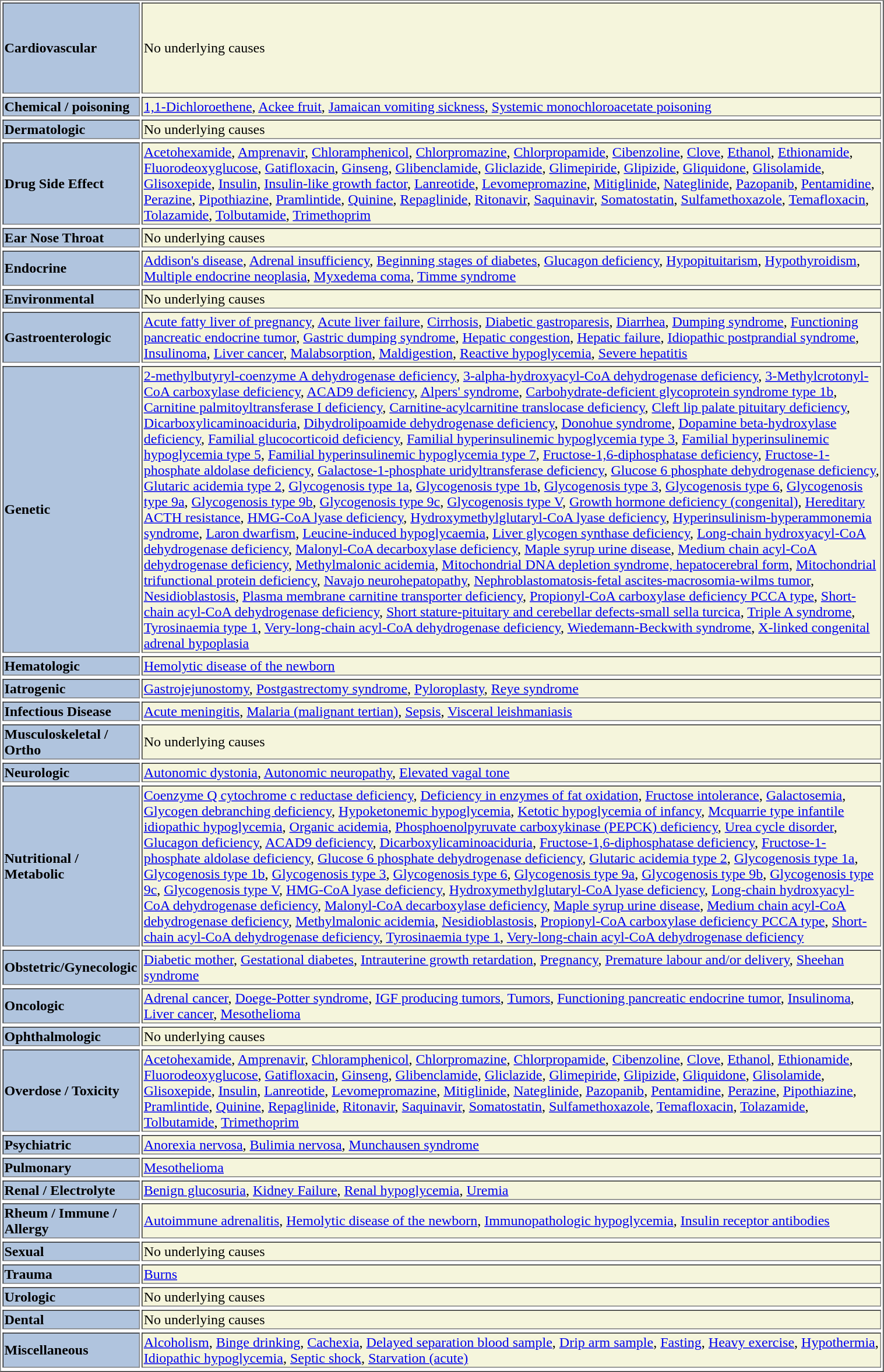<table style="width:80%; height:100px" border="1">
<tr>
<td style="height:100px"; style="width:25%" border="1" bgcolor="LightSteelBlue"><strong>Cardiovascular</strong></td>
<td style="height:100px"; style="width:75%" border="1" bgcolor="Beige">No underlying causes</td>
</tr>
<tr>
</tr>
<tr bgcolor="LightSteelBlue">
<td><strong>Chemical / poisoning</strong></td>
<td bgcolor="Beige"><a href='#'>1,1-Dichloroethene</a>, <a href='#'>Ackee fruit</a>, <a href='#'>Jamaican vomiting sickness</a>, <a href='#'>Systemic monochloroacetate poisoning</a></td>
</tr>
<tr>
</tr>
<tr bgcolor="LightSteelBlue">
<td><strong>Dermatologic</strong></td>
<td bgcolor="Beige">No underlying causes</td>
</tr>
<tr>
</tr>
<tr bgcolor="LightSteelBlue">
<td><strong>Drug Side Effect</strong></td>
<td bgcolor="Beige"><a href='#'>Acetohexamide</a>, <a href='#'>Amprenavir</a>, <a href='#'>Chloramphenicol</a>, <a href='#'>Chlorpromazine</a>, <a href='#'>Chlorpropamide</a>, <a href='#'>Cibenzoline</a>, <a href='#'>Clove</a>, <a href='#'>Ethanol</a>, <a href='#'>Ethionamide</a>, <a href='#'>Fluorodeoxyglucose</a>, <a href='#'>Gatifloxacin</a>, <a href='#'>Ginseng</a>, <a href='#'>Glibenclamide</a>, <a href='#'>Gliclazide</a>, <a href='#'>Glimepiride</a>, <a href='#'>Glipizide</a>, <a href='#'>Gliquidone</a>, <a href='#'>Glisolamide</a>, <a href='#'>Glisoxepide</a>, <a href='#'>Insulin</a>, <a href='#'>Insulin-like growth factor</a>, <a href='#'>Lanreotide</a>, <a href='#'>Levomepromazine</a>, <a href='#'>Mitiglinide</a>, <a href='#'>Nateglinide</a>, <a href='#'>Pazopanib</a>, <a href='#'>Pentamidine</a>, <a href='#'>Perazine</a>, <a href='#'>Pipothiazine</a>, <a href='#'>Pramlintide</a>, <a href='#'>Quinine</a>, <a href='#'>Repaglinide</a>, <a href='#'>Ritonavir</a>, <a href='#'>Saquinavir</a>, <a href='#'>Somatostatin</a>, <a href='#'>Sulfamethoxazole</a>, <a href='#'>Temafloxacin</a>, <a href='#'>Tolazamide</a>, <a href='#'>Tolbutamide</a>, <a href='#'>Trimethoprim</a></td>
</tr>
<tr>
</tr>
<tr bgcolor="LightSteelBlue">
<td><strong>Ear Nose Throat</strong></td>
<td bgcolor="Beige">No underlying causes</td>
</tr>
<tr>
</tr>
<tr bgcolor="LightSteelBlue">
<td><strong>Endocrine</strong></td>
<td bgcolor="Beige"><a href='#'>Addison's disease</a>, <a href='#'>Adrenal insufficiency</a>, <a href='#'>Beginning stages of diabetes</a>, <a href='#'>Glucagon deficiency</a>, <a href='#'>Hypopituitarism</a>, <a href='#'>Hypothyroidism</a>, <a href='#'>Multiple endocrine neoplasia</a>, <a href='#'>Myxedema coma</a>, <a href='#'>Timme syndrome</a></td>
</tr>
<tr>
</tr>
<tr bgcolor="LightSteelBlue">
<td><strong>Environmental</strong></td>
<td bgcolor="Beige">No underlying causes</td>
</tr>
<tr>
</tr>
<tr bgcolor="LightSteelBlue">
<td><strong>Gastroenterologic</strong></td>
<td bgcolor="Beige"><a href='#'>Acute fatty liver of pregnancy</a>, <a href='#'>Acute liver failure</a>, <a href='#'>Cirrhosis</a>, <a href='#'>Diabetic gastroparesis</a>, <a href='#'>Diarrhea</a>, <a href='#'>Dumping syndrome</a>, <a href='#'>Functioning pancreatic endocrine tumor</a>, <a href='#'>Gastric dumping syndrome</a>, <a href='#'>Hepatic congestion</a>, <a href='#'>Hepatic failure</a>, <a href='#'>Idiopathic postprandial syndrome</a>, <a href='#'>Insulinoma</a>, <a href='#'>Liver cancer</a>, <a href='#'>Malabsorption</a>, <a href='#'>Maldigestion</a>, <a href='#'>Reactive hypoglycemia</a>, <a href='#'>Severe hepatitis</a></td>
</tr>
<tr>
</tr>
<tr bgcolor="LightSteelBlue">
<td><strong>Genetic</strong></td>
<td bgcolor="Beige"><a href='#'>2-methylbutyryl-coenzyme A dehydrogenase deficiency</a>, <a href='#'>3-alpha-hydroxyacyl-CoA dehydrogenase deficiency</a>, <a href='#'>3-Methylcrotonyl-CoA carboxylase deficiency</a>, <a href='#'>ACAD9 deficiency</a>, <a href='#'>Alpers' syndrome</a>, <a href='#'>Carbohydrate-deficient glycoprotein syndrome type 1b</a>, <a href='#'>Carnitine palmitoyltransferase I deficiency</a>, <a href='#'>Carnitine-acylcarnitine translocase deficiency</a>, <a href='#'>Cleft lip palate pituitary deficiency</a>, <a href='#'>Dicarboxylicaminoaciduria</a>, <a href='#'>Dihydrolipoamide dehydrogenase deficiency</a>, <a href='#'>Donohue syndrome</a>, <a href='#'>Dopamine beta-hydroxylase deficiency</a>, <a href='#'>Familial glucocorticoid deficiency</a>, <a href='#'>Familial hyperinsulinemic hypoglycemia type 3</a>, <a href='#'>Familial hyperinsulinemic hypoglycemia type 5</a>, <a href='#'>Familial hyperinsulinemic hypoglycemia type 7</a>, <a href='#'>Fructose-1,6-diphosphatase deficiency</a>, <a href='#'>Fructose-1-phosphate aldolase deficiency</a>, <a href='#'>Galactose-1-phosphate uridyltransferase deficiency</a>, <a href='#'>Glucose 6 phosphate dehydrogenase deficiency</a>, <a href='#'>Glutaric acidemia type 2</a>, <a href='#'>Glycogenosis type 1a</a>, <a href='#'>Glycogenosis type 1b</a>, <a href='#'>Glycogenosis type 3</a>, <a href='#'>Glycogenosis type 6</a>, <a href='#'>Glycogenosis type 9a</a>, <a href='#'>Glycogenosis type 9b</a>, <a href='#'>Glycogenosis type 9c</a>, <a href='#'>Glycogenosis type V</a>, <a href='#'>Growth hormone deficiency (congenital)</a>, <a href='#'>Hereditary ACTH resistance</a>, <a href='#'>HMG-CoA lyase deficiency</a>, <a href='#'>Hydroxymethylglutaryl-CoA lyase deficiency</a>, <a href='#'>Hyperinsulinism-hyperammonemia syndrome</a>, <a href='#'>Laron dwarfism</a>, <a href='#'>Leucine-induced hypoglycaemia</a>, <a href='#'>Liver glycogen synthase deficiency</a>, <a href='#'>Long-chain hydroxyacyl-CoA dehydrogenase deficiency</a>, <a href='#'>Malonyl-CoA decarboxylase deficiency</a>, <a href='#'>Maple syrup urine disease</a>, <a href='#'>Medium chain acyl-CoA dehydrogenase deficiency</a>, <a href='#'>Methylmalonic acidemia</a>, <a href='#'>Mitochondrial DNA depletion syndrome, hepatocerebral form</a>, <a href='#'>Mitochondrial trifunctional protein deficiency</a>, <a href='#'>Navajo neurohepatopathy</a>, <a href='#'>Nephroblastomatosis-fetal ascites-macrosomia-wilms tumor</a>, <a href='#'>Nesidioblastosis</a>, <a href='#'>Plasma membrane carnitine transporter deficiency</a>, <a href='#'>Propionyl-CoA carboxylase deficiency PCCA type</a>, <a href='#'>Short-chain acyl-CoA dehydrogenase deficiency</a>, <a href='#'>Short stature-pituitary and cerebellar defects-small sella turcica</a>, <a href='#'>Triple A syndrome</a>, <a href='#'>Tyrosinaemia type 1</a>, <a href='#'>Very-long-chain acyl-CoA dehydrogenase deficiency</a>, <a href='#'>Wiedemann-Beckwith syndrome</a>, <a href='#'>X-linked congenital adrenal hypoplasia</a></td>
</tr>
<tr>
</tr>
<tr bgcolor="LightSteelBlue">
<td><strong>Hematologic</strong></td>
<td bgcolor="Beige"><a href='#'>Hemolytic disease of the newborn</a></td>
</tr>
<tr>
</tr>
<tr bgcolor="LightSteelBlue">
<td><strong>Iatrogenic</strong></td>
<td bgcolor="Beige"><a href='#'>Gastrojejunostomy</a>, <a href='#'>Postgastrectomy syndrome</a>, <a href='#'>Pyloroplasty</a>, <a href='#'>Reye syndrome</a></td>
</tr>
<tr>
</tr>
<tr bgcolor="LightSteelBlue">
<td><strong>Infectious Disease</strong></td>
<td bgcolor="Beige"><a href='#'>Acute meningitis</a>, <a href='#'>Malaria (malignant tertian)</a>, <a href='#'>Sepsis</a>, <a href='#'>Visceral leishmaniasis</a></td>
</tr>
<tr>
</tr>
<tr bgcolor="LightSteelBlue">
<td><strong>Musculoskeletal / Ortho</strong></td>
<td bgcolor="Beige">No underlying causes</td>
</tr>
<tr>
</tr>
<tr bgcolor="LightSteelBlue">
<td><strong>Neurologic</strong></td>
<td bgcolor="Beige"><a href='#'>Autonomic dystonia</a>, <a href='#'>Autonomic neuropathy</a>, <a href='#'>Elevated vagal tone</a></td>
</tr>
<tr>
</tr>
<tr bgcolor="LightSteelBlue">
<td><strong>Nutritional / Metabolic</strong></td>
<td bgcolor="Beige"><a href='#'>Coenzyme Q cytochrome c reductase deficiency</a>, <a href='#'>Deficiency in enzymes of fat oxidation</a>, <a href='#'>Fructose intolerance</a>, <a href='#'>Galactosemia</a>, <a href='#'>Glycogen debranching deficiency</a>, <a href='#'>Hypoketonemic hypoglycemia</a>, <a href='#'>Ketotic hypoglycemia of infancy</a>, <a href='#'>Mcquarrie type infantile idiopathic hypoglycemia</a>, <a href='#'>Organic acidemia</a>, <a href='#'>Phosphoenolpyruvate carboxykinase (PEPCK) deficiency</a>, <a href='#'>Urea cycle disorder</a>, <a href='#'>Glucagon deficiency</a>, <a href='#'>ACAD9 deficiency</a>, <a href='#'>Dicarboxylicaminoaciduria</a>, <a href='#'>Fructose-1,6-diphosphatase deficiency</a>, <a href='#'>Fructose-1-phosphate aldolase deficiency</a>, <a href='#'>Glucose 6 phosphate dehydrogenase deficiency</a>, <a href='#'>Glutaric acidemia type 2</a>, <a href='#'>Glycogenosis type 1a</a>, <a href='#'>Glycogenosis type 1b</a>, <a href='#'>Glycogenosis type 3</a>, <a href='#'>Glycogenosis type 6</a>, <a href='#'>Glycogenosis type 9a</a>, <a href='#'>Glycogenosis type 9b</a>, <a href='#'>Glycogenosis type 9c</a>, <a href='#'>Glycogenosis type V</a>, <a href='#'>HMG-CoA lyase deficiency</a>, <a href='#'>Hydroxymethylglutaryl-CoA lyase deficiency</a>, <a href='#'>Long-chain hydroxyacyl-CoA dehydrogenase deficiency</a>, <a href='#'>Malonyl-CoA decarboxylase deficiency</a>, <a href='#'>Maple syrup urine disease</a>, <a href='#'>Medium chain acyl-CoA dehydrogenase deficiency</a>, <a href='#'>Methylmalonic acidemia</a>, <a href='#'>Nesidioblastosis</a>, <a href='#'>Propionyl-CoA carboxylase deficiency PCCA type</a>, <a href='#'>Short-chain acyl-CoA dehydrogenase deficiency</a>, <a href='#'>Tyrosinaemia type 1</a>, <a href='#'>Very-long-chain acyl-CoA dehydrogenase deficiency</a></td>
</tr>
<tr>
</tr>
<tr bgcolor="LightSteelBlue">
<td><strong>Obstetric/Gynecologic</strong></td>
<td bgcolor="Beige"><a href='#'>Diabetic mother</a>, <a href='#'>Gestational diabetes</a>, <a href='#'>Intrauterine growth retardation</a>, <a href='#'>Pregnancy</a>, <a href='#'>Premature labour and/or delivery</a>, <a href='#'>Sheehan syndrome</a></td>
</tr>
<tr>
</tr>
<tr bgcolor="LightSteelBlue">
<td><strong>Oncologic</strong></td>
<td bgcolor="Beige"><a href='#'>Adrenal cancer</a>, <a href='#'>Doege-Potter syndrome</a>, <a href='#'>IGF producing tumors</a>, <a href='#'>Tumors</a>, <a href='#'>Functioning pancreatic endocrine tumor</a>, <a href='#'>Insulinoma</a>, <a href='#'>Liver cancer</a>, <a href='#'>Mesothelioma</a></td>
</tr>
<tr>
</tr>
<tr bgcolor="LightSteelBlue">
<td><strong>Ophthalmologic</strong></td>
<td bgcolor="Beige">No underlying causes</td>
</tr>
<tr>
</tr>
<tr bgcolor="LightSteelBlue">
<td><strong>Overdose / Toxicity</strong></td>
<td bgcolor="Beige"><a href='#'>Acetohexamide</a>, <a href='#'>Amprenavir</a>, <a href='#'>Chloramphenicol</a>, <a href='#'>Chlorpromazine</a>, <a href='#'>Chlorpropamide</a>, <a href='#'>Cibenzoline</a>, <a href='#'>Clove</a>, <a href='#'>Ethanol</a>, <a href='#'>Ethionamide</a>, <a href='#'>Fluorodeoxyglucose</a>, <a href='#'>Gatifloxacin</a>, <a href='#'>Ginseng</a>, <a href='#'>Glibenclamide</a>, <a href='#'>Gliclazide</a>, <a href='#'>Glimepiride</a>, <a href='#'>Glipizide</a>, <a href='#'>Gliquidone</a>, <a href='#'>Glisolamide</a>, <a href='#'>Glisoxepide</a>, <a href='#'>Insulin</a>, <a href='#'>Lanreotide</a>, <a href='#'>Levomepromazine</a>, <a href='#'>Mitiglinide</a>, <a href='#'>Nateglinide</a>, <a href='#'>Pazopanib</a>, <a href='#'>Pentamidine</a>, <a href='#'>Perazine</a>, <a href='#'>Pipothiazine</a>, <a href='#'>Pramlintide</a>, <a href='#'>Quinine</a>, <a href='#'>Repaglinide</a>, <a href='#'>Ritonavir</a>, <a href='#'>Saquinavir</a>, <a href='#'>Somatostatin</a>, <a href='#'>Sulfamethoxazole</a>, <a href='#'>Temafloxacin</a>, <a href='#'>Tolazamide</a>, <a href='#'>Tolbutamide</a>, <a href='#'>Trimethoprim</a></td>
</tr>
<tr>
</tr>
<tr bgcolor="LightSteelBlue">
<td><strong>Psychiatric</strong></td>
<td bgcolor="Beige"><a href='#'>Anorexia nervosa</a>, <a href='#'>Bulimia nervosa</a>, <a href='#'>Munchausen syndrome</a></td>
</tr>
<tr>
</tr>
<tr bgcolor="LightSteelBlue">
<td><strong>Pulmonary</strong></td>
<td bgcolor="Beige"><a href='#'>Mesothelioma</a></td>
</tr>
<tr>
</tr>
<tr bgcolor="LightSteelBlue">
<td><strong>Renal / Electrolyte</strong></td>
<td bgcolor="Beige"><a href='#'>Benign glucosuria</a>, <a href='#'>Kidney Failure</a>, <a href='#'>Renal hypoglycemia</a>, <a href='#'>Uremia</a></td>
</tr>
<tr>
</tr>
<tr bgcolor="LightSteelBlue">
<td><strong>Rheum / Immune / Allergy</strong></td>
<td bgcolor="Beige"><a href='#'>Autoimmune adrenalitis</a>, <a href='#'>Hemolytic disease of the newborn</a>, <a href='#'>Immunopathologic hypoglycemia</a>, <a href='#'>Insulin receptor antibodies</a></td>
</tr>
<tr>
</tr>
<tr bgcolor="LightSteelBlue">
<td><strong>Sexual</strong></td>
<td bgcolor="Beige">No underlying causes</td>
</tr>
<tr>
</tr>
<tr bgcolor="LightSteelBlue">
<td><strong>Trauma</strong></td>
<td bgcolor="Beige"><a href='#'>Burns</a></td>
</tr>
<tr>
</tr>
<tr bgcolor="LightSteelBlue">
<td><strong>Urologic</strong></td>
<td bgcolor="Beige">No underlying causes</td>
</tr>
<tr>
</tr>
<tr bgcolor="LightSteelBlue">
<td><strong>Dental</strong></td>
<td bgcolor="Beige">No underlying causes</td>
</tr>
<tr>
</tr>
<tr bgcolor="LightSteelBlue">
<td><strong>Miscellaneous</strong></td>
<td bgcolor="Beige"><a href='#'>Alcoholism</a>, <a href='#'>Binge drinking</a>, <a href='#'>Cachexia</a>, <a href='#'>Delayed separation blood sample</a>, <a href='#'>Drip arm sample</a>, <a href='#'>Fasting</a>, <a href='#'>Heavy exercise</a>, <a href='#'>Hypothermia</a>, <a href='#'>Idiopathic hypoglycemia</a>, <a href='#'>Septic shock</a>, <a href='#'>Starvation (acute)</a></td>
</tr>
<tr>
</tr>
</table>
